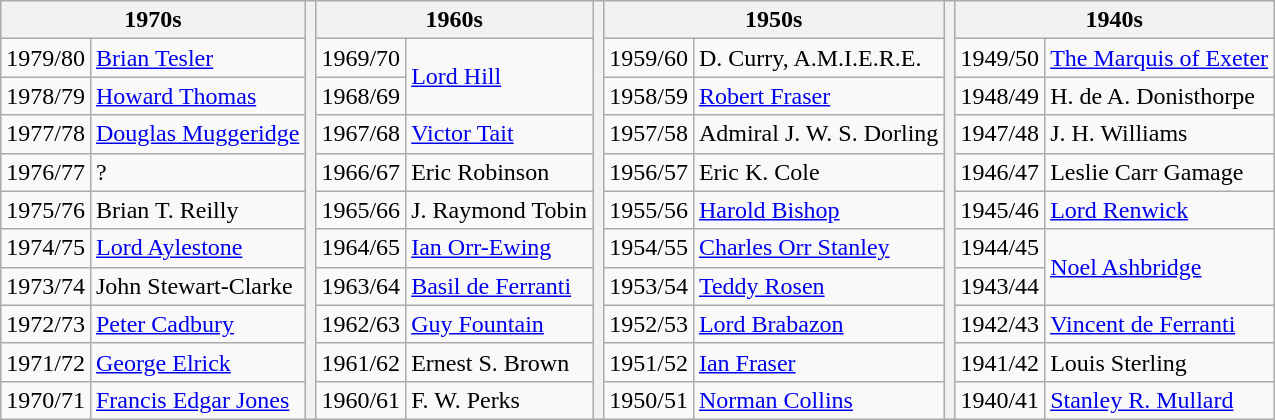<table class="wikitable">
<tr>
<th colspan="2">1970s</th>
<th rowspan="11"></th>
<th colspan="2">1960s</th>
<th rowspan="11"></th>
<th colspan="2">1950s</th>
<th rowspan="11"></th>
<th colspan="2">1940s</th>
</tr>
<tr>
<td>1979/80</td>
<td><a href='#'>Brian Tesler</a></td>
<td>1969/70</td>
<td rowspan="2"><a href='#'>Lord Hill</a></td>
<td>1959/60</td>
<td>D. Curry, A.M.I.E.R.E.</td>
<td>1949/50</td>
<td><a href='#'>The Marquis of Exeter</a></td>
</tr>
<tr>
<td>1978/79</td>
<td><a href='#'>Howard Thomas</a></td>
<td>1968/69</td>
<td>1958/59</td>
<td><a href='#'>Robert Fraser</a></td>
<td>1948/49</td>
<td>H. de A. Donisthorpe</td>
</tr>
<tr>
<td>1977/78</td>
<td><a href='#'>Douglas Muggeridge</a></td>
<td>1967/68</td>
<td><a href='#'>Victor Tait</a></td>
<td>1957/58</td>
<td>Admiral J. W. S. Dorling</td>
<td>1947/48</td>
<td>J. H. Williams</td>
</tr>
<tr>
<td>1976/77</td>
<td>?</td>
<td>1966/67</td>
<td>Eric Robinson</td>
<td>1956/57</td>
<td>Eric K. Cole</td>
<td>1946/47</td>
<td>Leslie Carr Gamage</td>
</tr>
<tr>
<td>1975/76</td>
<td>Brian T. Reilly</td>
<td>1965/66</td>
<td>J. Raymond Tobin</td>
<td>1955/56</td>
<td><a href='#'>Harold Bishop</a></td>
<td>1945/46</td>
<td><a href='#'>Lord Renwick</a></td>
</tr>
<tr>
<td>1974/75</td>
<td><a href='#'>Lord Aylestone</a></td>
<td>1964/65</td>
<td><a href='#'>Ian Orr-Ewing</a></td>
<td>1954/55</td>
<td><a href='#'>Charles Orr Stanley</a></td>
<td>1944/45</td>
<td rowspan="2"><a href='#'>Noel Ashbridge</a></td>
</tr>
<tr>
<td>1973/74</td>
<td>John Stewart-Clarke</td>
<td>1963/64</td>
<td><a href='#'>Basil de Ferranti</a></td>
<td>1953/54</td>
<td><a href='#'>Teddy Rosen</a></td>
<td>1943/44</td>
</tr>
<tr>
<td>1972/73</td>
<td><a href='#'>Peter Cadbury</a></td>
<td>1962/63</td>
<td><a href='#'>Guy Fountain</a></td>
<td>1952/53</td>
<td><a href='#'>Lord Brabazon</a></td>
<td>1942/43</td>
<td><a href='#'>Vincent de Ferranti</a></td>
</tr>
<tr>
<td>1971/72</td>
<td><a href='#'>George Elrick</a></td>
<td>1961/62</td>
<td>Ernest S. Brown</td>
<td>1951/52</td>
<td><a href='#'>Ian Fraser</a></td>
<td>1941/42</td>
<td>Louis Sterling</td>
</tr>
<tr>
<td>1970/71</td>
<td><a href='#'>Francis Edgar Jones</a></td>
<td>1960/61</td>
<td>F. W. Perks</td>
<td>1950/51</td>
<td><a href='#'>Norman Collins</a></td>
<td>1940/41</td>
<td><a href='#'>Stanley R. Mullard</a></td>
</tr>
</table>
